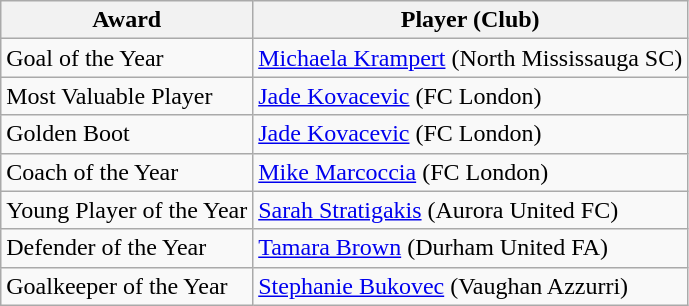<table class="wikitable">
<tr>
<th>Award </th>
<th>Player (Club)</th>
</tr>
<tr>
<td>Goal of the Year</td>
<td><a href='#'>Michaela Krampert</a> (North Mississauga SC)</td>
</tr>
<tr>
<td>Most Valuable Player</td>
<td><a href='#'>Jade Kovacevic</a> (FC London)</td>
</tr>
<tr>
<td>Golden Boot</td>
<td><a href='#'>Jade Kovacevic</a> (FC London)</td>
</tr>
<tr>
<td>Coach of the Year</td>
<td><a href='#'>Mike Marcoccia</a> (FC London)</td>
</tr>
<tr>
<td>Young Player of the Year</td>
<td><a href='#'>Sarah Stratigakis</a> (Aurora United FC)</td>
</tr>
<tr>
<td>Defender of the Year</td>
<td><a href='#'>Tamara Brown</a> (Durham United FA)</td>
</tr>
<tr>
<td>Goalkeeper of the Year</td>
<td><a href='#'>Stephanie Bukovec</a> (Vaughan Azzurri)</td>
</tr>
</table>
